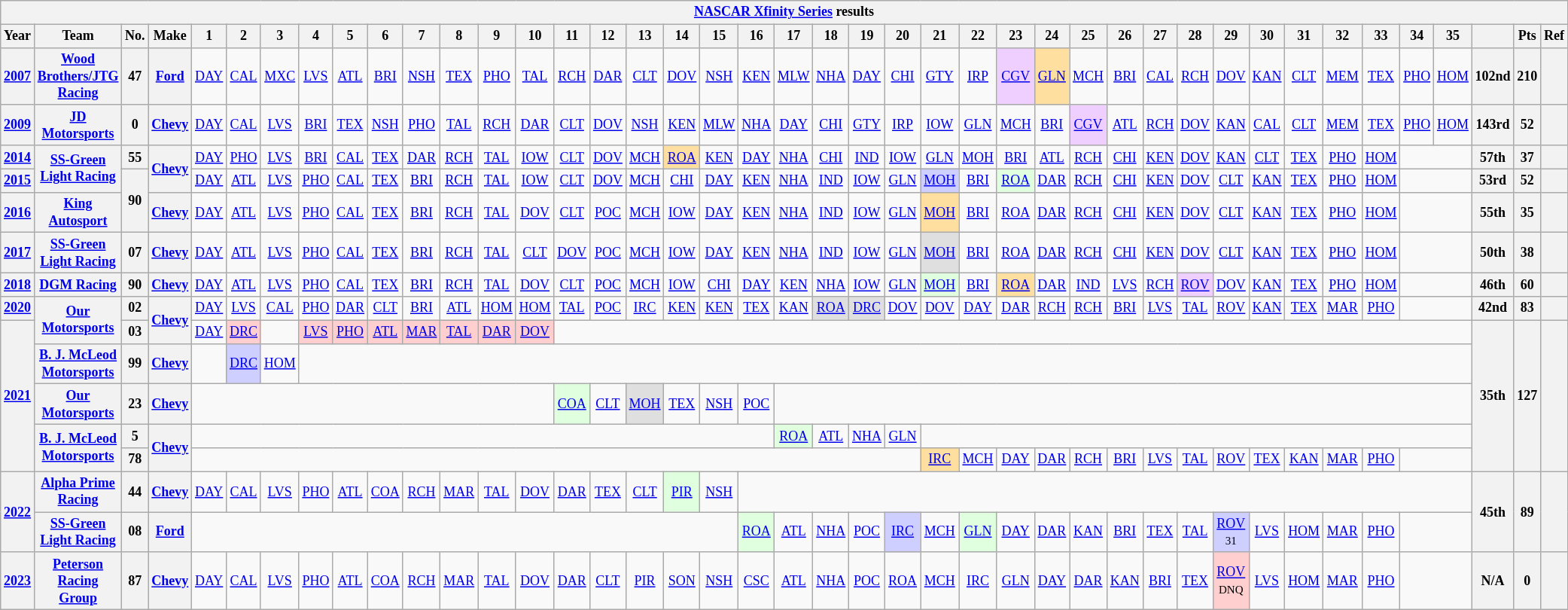<table class="wikitable" style="text-align:center; font-size:75%">
<tr>
<th colspan=42><a href='#'>NASCAR Xfinity Series</a> results</th>
</tr>
<tr>
<th>Year</th>
<th>Team</th>
<th>No.</th>
<th>Make</th>
<th>1</th>
<th>2</th>
<th>3</th>
<th>4</th>
<th>5</th>
<th>6</th>
<th>7</th>
<th>8</th>
<th>9</th>
<th>10</th>
<th>11</th>
<th>12</th>
<th>13</th>
<th>14</th>
<th>15</th>
<th>16</th>
<th>17</th>
<th>18</th>
<th>19</th>
<th>20</th>
<th>21</th>
<th>22</th>
<th>23</th>
<th>24</th>
<th>25</th>
<th>26</th>
<th>27</th>
<th>28</th>
<th>29</th>
<th>30</th>
<th>31</th>
<th>32</th>
<th>33</th>
<th>34</th>
<th>35</th>
<th></th>
<th>Pts</th>
<th>Ref</th>
</tr>
<tr>
<th><a href='#'>2007</a></th>
<th><a href='#'>Wood Brothers/JTG Racing</a></th>
<th>47</th>
<th><a href='#'>Ford</a></th>
<td><a href='#'>DAY</a></td>
<td><a href='#'>CAL</a></td>
<td><a href='#'>MXC</a></td>
<td><a href='#'>LVS</a></td>
<td><a href='#'>ATL</a></td>
<td><a href='#'>BRI</a></td>
<td><a href='#'>NSH</a></td>
<td><a href='#'>TEX</a></td>
<td><a href='#'>PHO</a></td>
<td><a href='#'>TAL</a></td>
<td><a href='#'>RCH</a></td>
<td><a href='#'>DAR</a></td>
<td><a href='#'>CLT</a></td>
<td><a href='#'>DOV</a></td>
<td><a href='#'>NSH</a></td>
<td><a href='#'>KEN</a></td>
<td><a href='#'>MLW</a></td>
<td><a href='#'>NHA</a></td>
<td><a href='#'>DAY</a></td>
<td><a href='#'>CHI</a></td>
<td><a href='#'>GTY</a></td>
<td><a href='#'>IRP</a></td>
<td style="background:#EFCFFF;"><a href='#'>CGV</a><br></td>
<td style="background:#FFDF9F;"><a href='#'>GLN</a><br></td>
<td><a href='#'>MCH</a></td>
<td><a href='#'>BRI</a></td>
<td><a href='#'>CAL</a></td>
<td><a href='#'>RCH</a></td>
<td><a href='#'>DOV</a></td>
<td><a href='#'>KAN</a></td>
<td><a href='#'>CLT</a></td>
<td><a href='#'>MEM</a></td>
<td><a href='#'>TEX</a></td>
<td><a href='#'>PHO</a></td>
<td><a href='#'>HOM</a></td>
<th>102nd</th>
<th>210</th>
<th></th>
</tr>
<tr>
<th><a href='#'>2009</a></th>
<th><a href='#'>JD Motorsports</a></th>
<th>0</th>
<th><a href='#'>Chevy</a></th>
<td><a href='#'>DAY</a></td>
<td><a href='#'>CAL</a></td>
<td><a href='#'>LVS</a></td>
<td><a href='#'>BRI</a></td>
<td><a href='#'>TEX</a></td>
<td><a href='#'>NSH</a></td>
<td><a href='#'>PHO</a></td>
<td><a href='#'>TAL</a></td>
<td><a href='#'>RCH</a></td>
<td><a href='#'>DAR</a></td>
<td><a href='#'>CLT</a></td>
<td><a href='#'>DOV</a></td>
<td><a href='#'>NSH</a></td>
<td><a href='#'>KEN</a></td>
<td><a href='#'>MLW</a></td>
<td><a href='#'>NHA</a></td>
<td><a href='#'>DAY</a></td>
<td><a href='#'>CHI</a></td>
<td><a href='#'>GTY</a></td>
<td><a href='#'>IRP</a></td>
<td><a href='#'>IOW</a></td>
<td><a href='#'>GLN</a></td>
<td><a href='#'>MCH</a></td>
<td><a href='#'>BRI</a></td>
<td style="background:#EFCFFF;"><a href='#'>CGV</a><br></td>
<td><a href='#'>ATL</a></td>
<td><a href='#'>RCH</a></td>
<td><a href='#'>DOV</a></td>
<td><a href='#'>KAN</a></td>
<td><a href='#'>CAL</a></td>
<td><a href='#'>CLT</a></td>
<td><a href='#'>MEM</a></td>
<td><a href='#'>TEX</a></td>
<td><a href='#'>PHO</a></td>
<td><a href='#'>HOM</a></td>
<th>143rd</th>
<th>52</th>
<th></th>
</tr>
<tr>
<th><a href='#'>2014</a></th>
<th rowspan=2><a href='#'>SS-Green Light Racing</a></th>
<th>55</th>
<th rowspan=2><a href='#'>Chevy</a></th>
<td><a href='#'>DAY</a></td>
<td><a href='#'>PHO</a></td>
<td><a href='#'>LVS</a></td>
<td><a href='#'>BRI</a></td>
<td><a href='#'>CAL</a></td>
<td><a href='#'>TEX</a></td>
<td><a href='#'>DAR</a></td>
<td><a href='#'>RCH</a></td>
<td><a href='#'>TAL</a></td>
<td><a href='#'>IOW</a></td>
<td><a href='#'>CLT</a></td>
<td><a href='#'>DOV</a></td>
<td><a href='#'>MCH</a></td>
<td style="background:#FFDF9F;"><a href='#'>ROA</a><br></td>
<td><a href='#'>KEN</a></td>
<td><a href='#'>DAY</a></td>
<td><a href='#'>NHA</a></td>
<td><a href='#'>CHI</a></td>
<td><a href='#'>IND</a></td>
<td><a href='#'>IOW</a></td>
<td><a href='#'>GLN</a></td>
<td><a href='#'>MOH</a></td>
<td><a href='#'>BRI</a></td>
<td><a href='#'>ATL</a></td>
<td><a href='#'>RCH</a></td>
<td><a href='#'>CHI</a></td>
<td><a href='#'>KEN</a></td>
<td><a href='#'>DOV</a></td>
<td><a href='#'>KAN</a></td>
<td><a href='#'>CLT</a></td>
<td><a href='#'>TEX</a></td>
<td><a href='#'>PHO</a></td>
<td><a href='#'>HOM</a></td>
<td colspan=2></td>
<th>57th</th>
<th>37</th>
<th></th>
</tr>
<tr>
<th><a href='#'>2015</a></th>
<th rowspan=2>90</th>
<td><a href='#'>DAY</a></td>
<td><a href='#'>ATL</a></td>
<td><a href='#'>LVS</a></td>
<td><a href='#'>PHO</a></td>
<td><a href='#'>CAL</a></td>
<td><a href='#'>TEX</a></td>
<td><a href='#'>BRI</a></td>
<td><a href='#'>RCH</a></td>
<td><a href='#'>TAL</a></td>
<td><a href='#'>IOW</a></td>
<td><a href='#'>CLT</a></td>
<td><a href='#'>DOV</a></td>
<td><a href='#'>MCH</a></td>
<td><a href='#'>CHI</a></td>
<td><a href='#'>DAY</a></td>
<td><a href='#'>KEN</a></td>
<td><a href='#'>NHA</a></td>
<td><a href='#'>IND</a></td>
<td><a href='#'>IOW</a></td>
<td><a href='#'>GLN</a></td>
<td style="background:#CFCFFF;"><a href='#'>MOH</a><br></td>
<td><a href='#'>BRI</a></td>
<td style="background:#DFFFDF;"><a href='#'>ROA</a><br></td>
<td><a href='#'>DAR</a></td>
<td><a href='#'>RCH</a></td>
<td><a href='#'>CHI</a></td>
<td><a href='#'>KEN</a></td>
<td><a href='#'>DOV</a></td>
<td><a href='#'>CLT</a></td>
<td><a href='#'>KAN</a></td>
<td><a href='#'>TEX</a></td>
<td><a href='#'>PHO</a></td>
<td><a href='#'>HOM</a></td>
<td colspan=2></td>
<th>53rd</th>
<th>52</th>
<th></th>
</tr>
<tr>
<th><a href='#'>2016</a></th>
<th><a href='#'>King Autosport</a></th>
<th><a href='#'>Chevy</a></th>
<td><a href='#'>DAY</a></td>
<td><a href='#'>ATL</a></td>
<td><a href='#'>LVS</a></td>
<td><a href='#'>PHO</a></td>
<td><a href='#'>CAL</a></td>
<td><a href='#'>TEX</a></td>
<td><a href='#'>BRI</a></td>
<td><a href='#'>RCH</a></td>
<td><a href='#'>TAL</a></td>
<td><a href='#'>DOV</a></td>
<td><a href='#'>CLT</a></td>
<td><a href='#'>POC</a></td>
<td><a href='#'>MCH</a></td>
<td><a href='#'>IOW</a></td>
<td><a href='#'>DAY</a></td>
<td><a href='#'>KEN</a></td>
<td><a href='#'>NHA</a></td>
<td><a href='#'>IND</a></td>
<td><a href='#'>IOW</a></td>
<td><a href='#'>GLN</a></td>
<td style="background:#FFDF9F;"><a href='#'>MOH</a><br></td>
<td><a href='#'>BRI</a></td>
<td><a href='#'>ROA</a></td>
<td><a href='#'>DAR</a></td>
<td><a href='#'>RCH</a></td>
<td><a href='#'>CHI</a></td>
<td><a href='#'>KEN</a></td>
<td><a href='#'>DOV</a></td>
<td><a href='#'>CLT</a></td>
<td><a href='#'>KAN</a></td>
<td><a href='#'>TEX</a></td>
<td><a href='#'>PHO</a></td>
<td><a href='#'>HOM</a></td>
<td colspan=2></td>
<th>55th</th>
<th>35</th>
<th></th>
</tr>
<tr>
<th><a href='#'>2017</a></th>
<th><a href='#'>SS-Green Light Racing</a></th>
<th>07</th>
<th><a href='#'>Chevy</a></th>
<td><a href='#'>DAY</a></td>
<td><a href='#'>ATL</a></td>
<td><a href='#'>LVS</a></td>
<td><a href='#'>PHO</a></td>
<td><a href='#'>CAL</a></td>
<td><a href='#'>TEX</a></td>
<td><a href='#'>BRI</a></td>
<td><a href='#'>RCH</a></td>
<td><a href='#'>TAL</a></td>
<td><a href='#'>CLT</a></td>
<td><a href='#'>DOV</a></td>
<td><a href='#'>POC</a></td>
<td><a href='#'>MCH</a></td>
<td><a href='#'>IOW</a></td>
<td><a href='#'>DAY</a></td>
<td><a href='#'>KEN</a></td>
<td><a href='#'>NHA</a></td>
<td><a href='#'>IND</a></td>
<td><a href='#'>IOW</a></td>
<td><a href='#'>GLN</a></td>
<td style="background:#DFDFDF;"><a href='#'>MOH</a><br></td>
<td><a href='#'>BRI</a></td>
<td><a href='#'>ROA</a></td>
<td><a href='#'>DAR</a></td>
<td><a href='#'>RCH</a></td>
<td><a href='#'>CHI</a></td>
<td><a href='#'>KEN</a></td>
<td><a href='#'>DOV</a></td>
<td><a href='#'>CLT</a></td>
<td><a href='#'>KAN</a></td>
<td><a href='#'>TEX</a></td>
<td><a href='#'>PHO</a></td>
<td><a href='#'>HOM</a></td>
<td colspan=2></td>
<th>50th</th>
<th>38</th>
<th></th>
</tr>
<tr>
<th><a href='#'>2018</a></th>
<th><a href='#'>DGM Racing</a></th>
<th>90</th>
<th><a href='#'>Chevy</a></th>
<td><a href='#'>DAY</a></td>
<td><a href='#'>ATL</a></td>
<td><a href='#'>LVS</a></td>
<td><a href='#'>PHO</a></td>
<td><a href='#'>CAL</a></td>
<td><a href='#'>TEX</a></td>
<td><a href='#'>BRI</a></td>
<td><a href='#'>RCH</a></td>
<td><a href='#'>TAL</a></td>
<td><a href='#'>DOV</a></td>
<td><a href='#'>CLT</a></td>
<td><a href='#'>POC</a></td>
<td><a href='#'>MCH</a></td>
<td><a href='#'>IOW</a></td>
<td><a href='#'>CHI</a></td>
<td><a href='#'>DAY</a></td>
<td><a href='#'>KEN</a></td>
<td><a href='#'>NHA</a></td>
<td><a href='#'>IOW</a></td>
<td><a href='#'>GLN</a></td>
<td style="background:#DFFFDF;"><a href='#'>MOH</a><br></td>
<td><a href='#'>BRI</a></td>
<td style="background:#FFDF9F;"><a href='#'>ROA</a><br></td>
<td><a href='#'>DAR</a></td>
<td><a href='#'>IND</a></td>
<td><a href='#'>LVS</a></td>
<td><a href='#'>RCH</a></td>
<td style="background:#EFCFFF;"><a href='#'>ROV</a><br></td>
<td><a href='#'>DOV</a></td>
<td><a href='#'>KAN</a></td>
<td><a href='#'>TEX</a></td>
<td><a href='#'>PHO</a></td>
<td><a href='#'>HOM</a></td>
<td colspan=2></td>
<th>46th</th>
<th>60</th>
<th></th>
</tr>
<tr>
<th><a href='#'>2020</a></th>
<th rowspan=2><a href='#'>Our Motorsports</a></th>
<th>02</th>
<th rowspan=2><a href='#'>Chevy</a></th>
<td><a href='#'>DAY</a></td>
<td><a href='#'>LVS</a></td>
<td><a href='#'>CAL</a></td>
<td><a href='#'>PHO</a></td>
<td><a href='#'>DAR</a></td>
<td><a href='#'>CLT</a></td>
<td><a href='#'>BRI</a></td>
<td><a href='#'>ATL</a></td>
<td><a href='#'>HOM</a></td>
<td><a href='#'>HOM</a></td>
<td><a href='#'>TAL</a></td>
<td><a href='#'>POC</a></td>
<td><a href='#'>IRC</a></td>
<td><a href='#'>KEN</a></td>
<td><a href='#'>KEN</a></td>
<td><a href='#'>TEX</a></td>
<td><a href='#'>KAN</a></td>
<td style="background:#DFDFDF;"><a href='#'>ROA</a><br></td>
<td style="background:#DFDFDF;"><a href='#'>DRC</a><br></td>
<td><a href='#'>DOV</a></td>
<td><a href='#'>DOV</a></td>
<td><a href='#'>DAY</a></td>
<td><a href='#'>DAR</a></td>
<td><a href='#'>RCH</a></td>
<td><a href='#'>RCH</a></td>
<td><a href='#'>BRI</a></td>
<td><a href='#'>LVS</a></td>
<td><a href='#'>TAL</a></td>
<td><a href='#'>ROV</a></td>
<td><a href='#'>KAN</a></td>
<td><a href='#'>TEX</a></td>
<td><a href='#'>MAR</a></td>
<td><a href='#'>PHO</a></td>
<td colspan=2></td>
<th>42nd</th>
<th>83</th>
<th></th>
</tr>
<tr>
<th rowspan=5><a href='#'>2021</a></th>
<th>03</th>
<td><a href='#'>DAY</a></td>
<td style="background:#FFCFCF;"><a href='#'>DRC</a><br></td>
<td></td>
<td style="background:#FFCFCF;"><a href='#'>LVS</a><br></td>
<td style="background:#FFCFCF;"><a href='#'>PHO</a><br></td>
<td style="background:#FFCFCF;"><a href='#'>ATL</a><br></td>
<td style="background:#FFCFCF;"><a href='#'>MAR</a><br></td>
<td style="background:#FFCFCF;"><a href='#'>TAL</a><br></td>
<td style="background:#FFCFCF;"><a href='#'>DAR</a><br></td>
<td style="background:#FFCFCF;"><a href='#'>DOV</a><br></td>
<td colspan=25></td>
<th rowspan=5>35th</th>
<th rowspan=5>127</th>
<th rowspan=5></th>
</tr>
<tr>
<th><a href='#'>B. J. McLeod Motorsports</a></th>
<th>99</th>
<th><a href='#'>Chevy</a></th>
<td></td>
<td style="background:#CFCFFF;"><a href='#'>DRC</a><br></td>
<td><a href='#'>HOM</a></td>
<td colspan=32></td>
</tr>
<tr>
<th><a href='#'>Our Motorsports</a></th>
<th>23</th>
<th><a href='#'>Chevy</a></th>
<td colspan=10></td>
<td style="background:#DFFFDF;"><a href='#'>COA</a><br></td>
<td><a href='#'>CLT</a></td>
<td style="background:#DFDFDF;"><a href='#'>MOH</a><br></td>
<td><a href='#'>TEX</a></td>
<td><a href='#'>NSH</a></td>
<td><a href='#'>POC</a></td>
<td colspan=19></td>
</tr>
<tr>
<th rowspan=2><a href='#'>B. J. McLeod Motorsports</a></th>
<th>5</th>
<th rowspan=2><a href='#'>Chevy</a></th>
<td colspan=16></td>
<td style="background:#DFFFDF;"><a href='#'>ROA</a><br></td>
<td><a href='#'>ATL</a></td>
<td><a href='#'>NHA</a></td>
<td><a href='#'>GLN</a></td>
<td colspan=15></td>
</tr>
<tr>
<th>78</th>
<td colspan=20></td>
<td style="background:#FFDF9F;"><a href='#'>IRC</a><br></td>
<td><a href='#'>MCH</a></td>
<td><a href='#'>DAY</a></td>
<td><a href='#'>DAR</a></td>
<td><a href='#'>RCH</a></td>
<td><a href='#'>BRI</a></td>
<td><a href='#'>LVS</a></td>
<td><a href='#'>TAL</a></td>
<td><a href='#'>ROV</a></td>
<td><a href='#'>TEX</a></td>
<td><a href='#'>KAN</a></td>
<td><a href='#'>MAR</a></td>
<td><a href='#'>PHO</a></td>
<td colspan=2></td>
</tr>
<tr>
<th rowspan=2><a href='#'>2022</a></th>
<th><a href='#'>Alpha Prime Racing</a></th>
<th>44</th>
<th><a href='#'>Chevy</a></th>
<td><a href='#'>DAY</a></td>
<td><a href='#'>CAL</a></td>
<td><a href='#'>LVS</a></td>
<td><a href='#'>PHO</a></td>
<td><a href='#'>ATL</a></td>
<td><a href='#'>COA</a></td>
<td><a href='#'>RCH</a></td>
<td><a href='#'>MAR</a></td>
<td><a href='#'>TAL</a></td>
<td><a href='#'>DOV</a></td>
<td><a href='#'>DAR</a></td>
<td><a href='#'>TEX</a></td>
<td><a href='#'>CLT</a></td>
<td style="background:#DFFFDF;"><a href='#'>PIR</a><br></td>
<td><a href='#'>NSH</a></td>
<td colspan=20></td>
<th rowspan=2>45th</th>
<th rowspan=2>89</th>
<th rowspan=2></th>
</tr>
<tr>
<th><a href='#'>SS-Green Light Racing</a></th>
<th>08</th>
<th><a href='#'>Ford</a></th>
<td colspan=15></td>
<td style="background:#DFFFDF;"><a href='#'>ROA</a><br></td>
<td><a href='#'>ATL</a></td>
<td><a href='#'>NHA</a></td>
<td><a href='#'>POC</a></td>
<td style="background:#CFCFFF;"><a href='#'>IRC</a><br></td>
<td><a href='#'>MCH</a></td>
<td style="background:#DFFFDF;"><a href='#'>GLN</a><br></td>
<td><a href='#'>DAY</a></td>
<td><a href='#'>DAR</a></td>
<td><a href='#'>KAN</a></td>
<td><a href='#'>BRI</a></td>
<td><a href='#'>TEX</a></td>
<td><a href='#'>TAL</a></td>
<td style="background:#CFCFFF;"><a href='#'>ROV</a><br><small>31</small></td>
<td><a href='#'>LVS</a></td>
<td><a href='#'>HOM</a></td>
<td><a href='#'>MAR</a></td>
<td><a href='#'>PHO</a></td>
<td colspan=2></td>
</tr>
<tr>
<th><a href='#'>2023</a></th>
<th><a href='#'>Peterson Racing Group</a></th>
<th>87</th>
<th><a href='#'>Chevy</a></th>
<td><a href='#'>DAY</a></td>
<td><a href='#'>CAL</a></td>
<td><a href='#'>LVS</a></td>
<td><a href='#'>PHO</a></td>
<td><a href='#'>ATL</a></td>
<td><a href='#'>COA</a></td>
<td><a href='#'>RCH</a></td>
<td><a href='#'>MAR</a></td>
<td><a href='#'>TAL</a></td>
<td><a href='#'>DOV</a></td>
<td><a href='#'>DAR</a></td>
<td><a href='#'>CLT</a></td>
<td><a href='#'>PIR</a></td>
<td><a href='#'>SON</a></td>
<td><a href='#'>NSH</a></td>
<td><a href='#'>CSC</a></td>
<td><a href='#'>ATL</a></td>
<td><a href='#'>NHA</a></td>
<td><a href='#'>POC</a></td>
<td><a href='#'>ROA</a></td>
<td><a href='#'>MCH</a></td>
<td><a href='#'>IRC</a></td>
<td><a href='#'>GLN</a></td>
<td><a href='#'>DAY</a></td>
<td><a href='#'>DAR</a></td>
<td><a href='#'>KAN</a></td>
<td><a href='#'>BRI</a></td>
<td><a href='#'>TEX</a></td>
<td style="background:#FFCFCF;"><a href='#'>ROV</a><br><small>DNQ</small></td>
<td><a href='#'>LVS</a></td>
<td><a href='#'>HOM</a></td>
<td><a href='#'>MAR</a></td>
<td><a href='#'>PHO</a></td>
<td colspan=2></td>
<th>N/A</th>
<th>0</th>
<th></th>
</tr>
</table>
